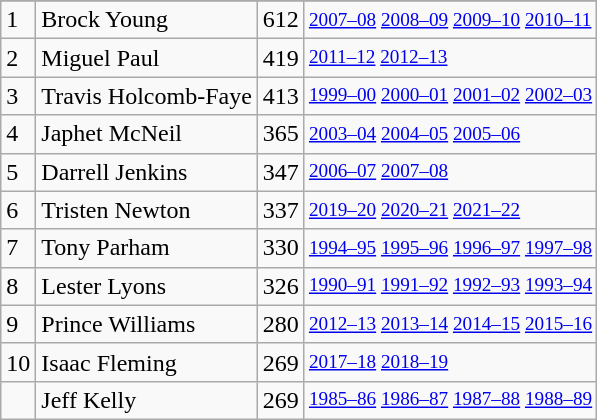<table class="wikitable">
<tr>
</tr>
<tr>
<td>1</td>
<td>Brock Young</td>
<td>612</td>
<td style="font-size:80%;"><a href='#'>2007–08</a> <a href='#'>2008–09</a> <a href='#'>2009–10</a> <a href='#'>2010–11</a></td>
</tr>
<tr>
<td>2</td>
<td>Miguel Paul</td>
<td>419</td>
<td style="font-size:80%;"><a href='#'>2011–12</a> <a href='#'>2012–13</a></td>
</tr>
<tr>
<td>3</td>
<td>Travis Holcomb-Faye</td>
<td>413</td>
<td style="font-size:80%;"><a href='#'>1999–00</a> <a href='#'>2000–01</a> <a href='#'>2001–02</a> <a href='#'>2002–03</a></td>
</tr>
<tr>
<td>4</td>
<td>Japhet McNeil</td>
<td>365</td>
<td style="font-size:80%;"><a href='#'>2003–04</a> <a href='#'>2004–05</a> <a href='#'>2005–06</a></td>
</tr>
<tr>
<td>5</td>
<td>Darrell Jenkins</td>
<td>347</td>
<td style="font-size:80%;"><a href='#'>2006–07</a> <a href='#'>2007–08</a></td>
</tr>
<tr>
<td>6</td>
<td>Tristen Newton</td>
<td>337</td>
<td style="font-size:80%;"><a href='#'>2019–20</a> <a href='#'>2020–21</a> <a href='#'>2021–22</a></td>
</tr>
<tr>
<td>7</td>
<td>Tony Parham</td>
<td>330</td>
<td style="font-size:80%;"><a href='#'>1994–95</a> <a href='#'>1995–96</a> <a href='#'>1996–97</a> <a href='#'>1997–98</a></td>
</tr>
<tr>
<td>8</td>
<td>Lester Lyons</td>
<td>326</td>
<td style="font-size:80%;"><a href='#'>1990–91</a> <a href='#'>1991–92</a> <a href='#'>1992–93</a> <a href='#'>1993–94</a></td>
</tr>
<tr>
<td>9</td>
<td>Prince Williams</td>
<td>280</td>
<td style="font-size:80%;"><a href='#'>2012–13</a> <a href='#'>2013–14</a> <a href='#'>2014–15</a> <a href='#'>2015–16</a></td>
</tr>
<tr>
<td>10</td>
<td>Isaac Fleming</td>
<td>269</td>
<td style="font-size:80%;"><a href='#'>2017–18</a> <a href='#'>2018–19</a></td>
</tr>
<tr>
<td></td>
<td>Jeff Kelly</td>
<td>269</td>
<td style="font-size:80%;"><a href='#'>1985–86</a> <a href='#'>1986–87</a> <a href='#'>1987–88</a> <a href='#'>1988–89</a></td>
</tr>
</table>
